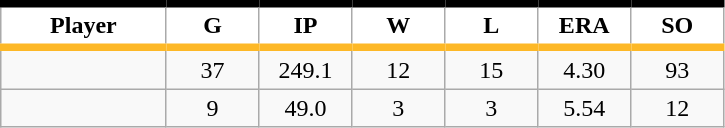<table class="wikitable sortable">
<tr>
<th style="background:#FFFFFF; border-top:#000000 5px solid; border-bottom:#FDB827 5px solid;" width="16%">Player</th>
<th style="background:#FFFFFF; border-top:#000000 5px solid; border-bottom:#FDB827 5px solid;" width="9%">G</th>
<th style="background:#FFFFFF; border-top:#000000 5px solid; border-bottom:#FDB827 5px solid;" width="9%">IP</th>
<th style="background:#FFFFFF; border-top:#000000 5px solid; border-bottom:#FDB827 5px solid;" width="9%">W</th>
<th style="background:#FFFFFF; border-top:#000000 5px solid; border-bottom:#FDB827 5px solid;" width="9%">L</th>
<th style="background:#FFFFFF; border-top:#000000 5px solid; border-bottom:#FDB827 5px solid;" width="9%">ERA</th>
<th style="background:#FFFFFF; border-top:#000000 5px solid; border-bottom:#FDB827 5px solid;" width="9%">SO</th>
</tr>
<tr align="center">
<td></td>
<td>37</td>
<td>249.1</td>
<td>12</td>
<td>15</td>
<td>4.30</td>
<td>93</td>
</tr>
<tr align="center">
<td></td>
<td>9</td>
<td>49.0</td>
<td>3</td>
<td>3</td>
<td>5.54</td>
<td>12</td>
</tr>
</table>
